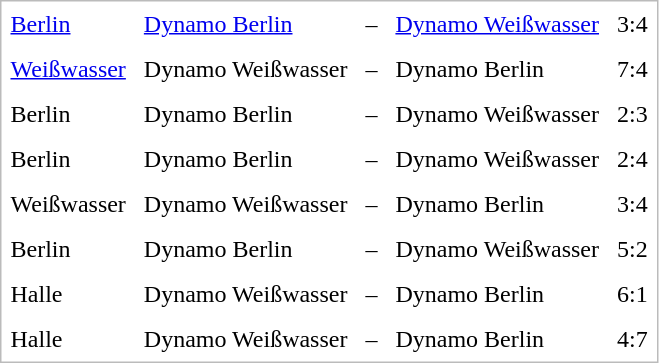<table cellspacing="0" border="0" cellpadding="6" style="border:1px solid #bbb; background-color:#FFFFFF;">
<tr>
<td><a href='#'>Berlin</a></td>
<td><a href='#'>Dynamo Berlin</a></td>
<td>–</td>
<td><a href='#'>Dynamo Weißwasser</a></td>
<td>3:4</td>
</tr>
<tr>
<td><a href='#'>Weißwasser</a></td>
<td>Dynamo Weißwasser</td>
<td>–</td>
<td>Dynamo Berlin</td>
<td>7:4</td>
</tr>
<tr>
<td>Berlin</td>
<td>Dynamo Berlin</td>
<td>–</td>
<td>Dynamo Weißwasser</td>
<td>2:3</td>
</tr>
<tr>
<td>Berlin</td>
<td>Dynamo Berlin</td>
<td>–</td>
<td>Dynamo Weißwasser</td>
<td>2:4</td>
</tr>
<tr>
<td>Weißwasser</td>
<td>Dynamo Weißwasser</td>
<td>–</td>
<td>Dynamo Berlin</td>
<td>3:4</td>
</tr>
<tr>
<td>Berlin</td>
<td>Dynamo Berlin</td>
<td>–</td>
<td>Dynamo Weißwasser</td>
<td>5:2</td>
</tr>
<tr>
<td>Halle</td>
<td>Dynamo Weißwasser</td>
<td>–</td>
<td>Dynamo Berlin</td>
<td>6:1</td>
</tr>
<tr>
<td>Halle</td>
<td>Dynamo Weißwasser</td>
<td>–</td>
<td>Dynamo Berlin</td>
<td>4:7</td>
</tr>
</table>
